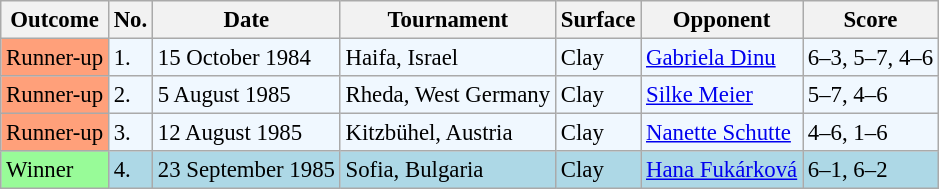<table class="wikitable" style="font-size:95%">
<tr>
<th>Outcome</th>
<th>No.</th>
<th>Date</th>
<th>Tournament</th>
<th>Surface</th>
<th>Opponent</th>
<th>Score</th>
</tr>
<tr style="background:#f0f8ff;">
<td style="background:#ffa07a;">Runner-up</td>
<td>1.</td>
<td>15 October 1984</td>
<td>Haifa, Israel</td>
<td>Clay</td>
<td> <a href='#'>Gabriela Dinu</a></td>
<td>6–3, 5–7, 4–6</td>
</tr>
<tr style="background:#f0f8ff;">
<td style="background:#ffa07a;">Runner-up</td>
<td>2.</td>
<td>5 August 1985</td>
<td>Rheda, West Germany</td>
<td>Clay</td>
<td> <a href='#'>Silke Meier</a></td>
<td>5–7, 4–6</td>
</tr>
<tr style="background:#f0f8ff;">
<td style="background:#ffa07a;">Runner-up</td>
<td>3.</td>
<td>12 August 1985</td>
<td>Kitzbühel, Austria</td>
<td>Clay</td>
<td> <a href='#'>Nanette Schutte</a></td>
<td>4–6, 1–6</td>
</tr>
<tr style="background:lightblue;">
<td style="background:#98fb98;">Winner</td>
<td>4.</td>
<td>23 September 1985</td>
<td>Sofia, Bulgaria</td>
<td>Clay</td>
<td> <a href='#'>Hana Fukárková</a></td>
<td>6–1, 6–2</td>
</tr>
</table>
